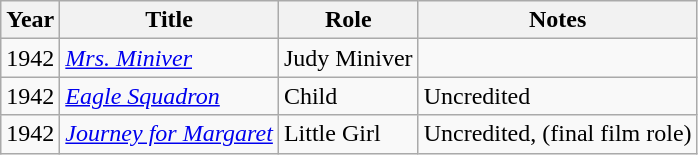<table class="wikitable">
<tr>
<th>Year</th>
<th>Title</th>
<th>Role</th>
<th>Notes</th>
</tr>
<tr>
<td>1942</td>
<td><em><a href='#'>Mrs. Miniver</a></em></td>
<td>Judy Miniver</td>
<td></td>
</tr>
<tr>
<td>1942</td>
<td><em><a href='#'>Eagle Squadron</a></em></td>
<td>Child</td>
<td>Uncredited</td>
</tr>
<tr>
<td>1942</td>
<td><em><a href='#'>Journey for Margaret</a></em></td>
<td>Little Girl</td>
<td>Uncredited, (final film role)</td>
</tr>
</table>
